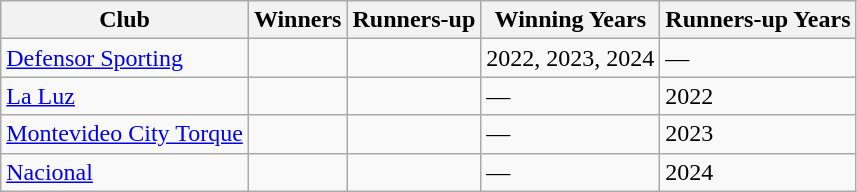<table class="wikitable">
<tr>
<th>Club</th>
<th>Winners</th>
<th>Runners-up</th>
<th>Winning Years</th>
<th>Runners-up Years</th>
</tr>
<tr>
<td><a href='#'>Defensor Sporting</a></td>
<td></td>
<td></td>
<td>2022, 2023, 2024</td>
<td>—</td>
</tr>
<tr>
<td><a href='#'>La Luz</a></td>
<td></td>
<td></td>
<td>—</td>
<td>2022</td>
</tr>
<tr>
<td><a href='#'>Montevideo City Torque</a></td>
<td></td>
<td></td>
<td>—</td>
<td>2023</td>
</tr>
<tr>
<td><a href='#'>Nacional</a></td>
<td></td>
<td></td>
<td>—</td>
<td>2024</td>
</tr>
</table>
